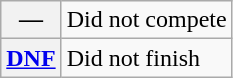<table class="wikitable">
<tr>
<th scope="row">—</th>
<td>Did not compete</td>
</tr>
<tr>
<th scope="row"><a href='#'>DNF</a></th>
<td>Did not finish</td>
</tr>
</table>
